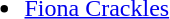<table>
<tr style="vertical-align:top">
<td><br><ul><li> <a href='#'>Fiona Crackles</a></li></ul></td>
</tr>
</table>
